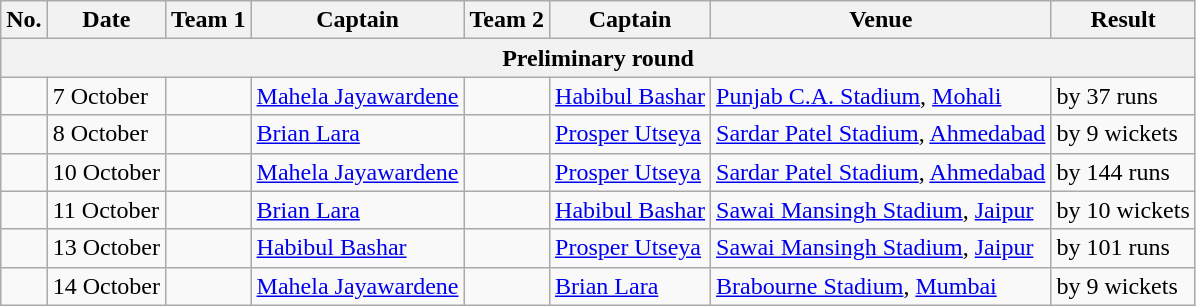<table class="wikitable">
<tr>
<th>No.</th>
<th>Date</th>
<th>Team 1</th>
<th>Captain</th>
<th>Team 2</th>
<th>Captain</th>
<th>Venue</th>
<th>Result</th>
</tr>
<tr>
<th colspan="8">Preliminary round</th>
</tr>
<tr>
<td></td>
<td>7 October</td>
<td></td>
<td><a href='#'>Mahela Jayawardene</a></td>
<td></td>
<td><a href='#'>Habibul Bashar</a></td>
<td><a href='#'>Punjab C.A. Stadium</a>, <a href='#'>Mohali</a></td>
<td> by 37 runs</td>
</tr>
<tr>
<td></td>
<td>8 October</td>
<td></td>
<td><a href='#'>Brian Lara</a></td>
<td></td>
<td><a href='#'>Prosper Utseya</a></td>
<td><a href='#'>Sardar Patel Stadium</a>, <a href='#'>Ahmedabad</a></td>
<td> by 9 wickets</td>
</tr>
<tr>
<td></td>
<td>10 October</td>
<td></td>
<td><a href='#'>Mahela Jayawardene</a></td>
<td></td>
<td><a href='#'>Prosper Utseya</a></td>
<td><a href='#'>Sardar Patel Stadium</a>, <a href='#'>Ahmedabad</a></td>
<td> by 144 runs</td>
</tr>
<tr>
<td></td>
<td>11 October</td>
<td></td>
<td><a href='#'>Brian Lara</a></td>
<td></td>
<td><a href='#'>Habibul Bashar</a></td>
<td><a href='#'>Sawai Mansingh Stadium</a>, <a href='#'>Jaipur</a></td>
<td> by 10 wickets</td>
</tr>
<tr>
<td></td>
<td>13 October</td>
<td></td>
<td><a href='#'>Habibul Bashar</a></td>
<td></td>
<td><a href='#'>Prosper Utseya</a></td>
<td><a href='#'>Sawai Mansingh Stadium</a>, <a href='#'>Jaipur</a></td>
<td> by 101 runs</td>
</tr>
<tr>
<td></td>
<td>14 October</td>
<td></td>
<td><a href='#'>Mahela Jayawardene</a></td>
<td></td>
<td><a href='#'>Brian Lara</a></td>
<td><a href='#'>Brabourne Stadium</a>, <a href='#'>Mumbai</a></td>
<td> by 9 wickets</td>
</tr>
</table>
